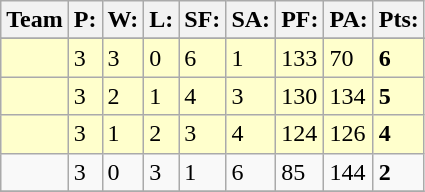<table class="wikitable">
<tr>
<th>Team</th>
<th>P:</th>
<th>W:</th>
<th>L:</th>
<th>SF:</th>
<th>SA:</th>
<th>PF:</th>
<th>PA:</th>
<th>Pts:</th>
</tr>
<tr valign="top">
</tr>
<tr bgcolor="#ffffcc">
<td></td>
<td>3</td>
<td>3</td>
<td>0</td>
<td>6</td>
<td>1</td>
<td>133</td>
<td>70</td>
<td><strong>6</strong></td>
</tr>
<tr bgcolor="#ffffcc">
<td></td>
<td>3</td>
<td>2</td>
<td>1</td>
<td>4</td>
<td>3</td>
<td>130</td>
<td>134</td>
<td><strong>5</strong></td>
</tr>
<tr bgcolor="#ffffcc">
<td></td>
<td>3</td>
<td>1</td>
<td>2</td>
<td>3</td>
<td>4</td>
<td>124</td>
<td>126</td>
<td><strong>4</strong></td>
</tr>
<tr>
<td></td>
<td>3</td>
<td>0</td>
<td>3</td>
<td>1</td>
<td>6</td>
<td>85</td>
<td>144</td>
<td><strong>2</strong></td>
</tr>
<tr>
</tr>
</table>
